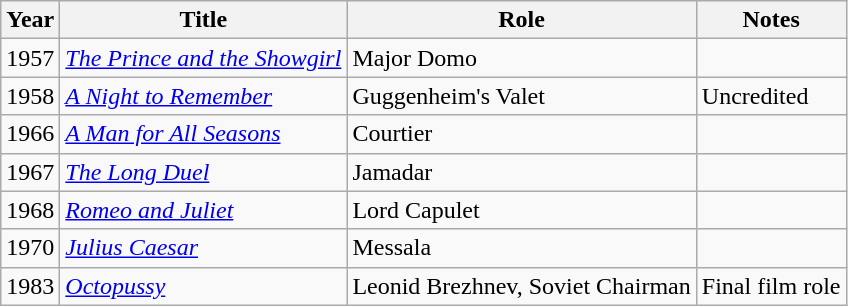<table class="wikitable">
<tr>
<th>Year</th>
<th>Title</th>
<th>Role</th>
<th>Notes</th>
</tr>
<tr>
<td>1957</td>
<td><em><a href='#'>The Prince and the Showgirl</a></em></td>
<td>Major Domo</td>
<td></td>
</tr>
<tr>
<td>1958</td>
<td><em><a href='#'>A Night to Remember</a></em></td>
<td>Guggenheim's Valet</td>
<td>Uncredited</td>
</tr>
<tr 1959 appeared in Othello at a Royal Shakespeare Theatre with Paul Robeson>
<td>1966</td>
<td><em><a href='#'>A Man for All Seasons</a></em></td>
<td>Courtier</td>
<td></td>
</tr>
<tr>
<td>1967</td>
<td><em><a href='#'>The Long Duel</a></em></td>
<td>Jamadar</td>
<td></td>
</tr>
<tr>
<td>1968</td>
<td><em><a href='#'>Romeo and Juliet</a></em></td>
<td>Lord Capulet</td>
<td></td>
</tr>
<tr>
<td>1970</td>
<td><em><a href='#'>Julius Caesar</a></em></td>
<td>Messala</td>
<td></td>
</tr>
<tr>
<td>1983</td>
<td><em><a href='#'>Octopussy</a></em></td>
<td>Leonid Brezhnev, Soviet Chairman</td>
<td>Final film role</td>
</tr>
</table>
